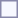<table style="border:1px solid #8888aa; background-color:#f7f8ff; padding:5px; font-size:95%; margin: 0px 12px 12px 0px;">
</table>
